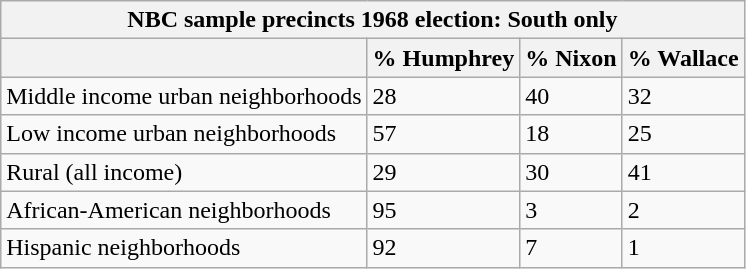<table class="wikitable sortable">
<tr>
<th colspan="4">NBC sample precincts 1968 election: South only</th>
</tr>
<tr>
<th></th>
<th>% Humphrey</th>
<th>% Nixon</th>
<th>% Wallace</th>
</tr>
<tr>
<td>Middle income urban neighborhoods</td>
<td style="text-align:left;">28</td>
<td style="text-align:left;" >40</td>
<td style="text-align:left;">32</td>
</tr>
<tr>
<td>Low income urban neighborhoods</td>
<td style="text-align:left;" >57</td>
<td style="text-align:left;">18</td>
<td style="text-align:left;">25</td>
</tr>
<tr>
<td>Rural (all income)</td>
<td style="text-align:left;">29</td>
<td style="text-align:left;">30</td>
<td style="text-align:left;" >41</td>
</tr>
<tr>
<td>African-American neighborhoods</td>
<td style="text-align:left;" >95</td>
<td style="text-align:left;">3</td>
<td style="text-align:left;">2</td>
</tr>
<tr>
<td>Hispanic neighborhoods</td>
<td style="text-align:left;" >92</td>
<td style="text-align:left;">7</td>
<td style="text-align:left;">1</td>
</tr>
</table>
